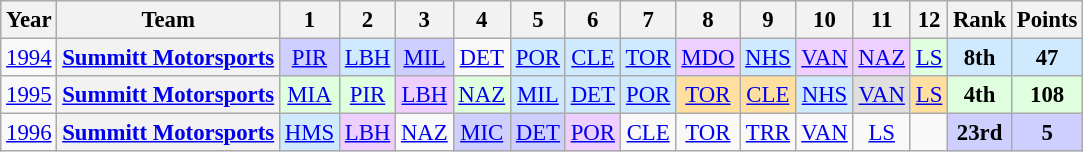<table class="wikitable" style="text-align:center; font-size:95%">
<tr>
<th>Year</th>
<th>Team</th>
<th>1</th>
<th>2</th>
<th>3</th>
<th>4</th>
<th>5</th>
<th>6</th>
<th>7</th>
<th>8</th>
<th>9</th>
<th>10</th>
<th>11</th>
<th>12</th>
<th>Rank</th>
<th>Points</th>
</tr>
<tr>
<td><a href='#'>1994</a></td>
<th><a href='#'>Summitt Motorsports</a></th>
<td style="background-color:#CFCFFF"><a href='#'>PIR</a><br></td>
<td style="background-color:#CFEAFF"><a href='#'>LBH</a><br></td>
<td style="background-color:#CFCFFF"><a href='#'>MIL</a><br></td>
<td><a href='#'>DET</a></td>
<td style="background-color:#CFEAFF"><a href='#'>POR</a><br></td>
<td style="background-color:#CFEAFF"><a href='#'>CLE</a><br></td>
<td style="background-color:#CFEAFF"><a href='#'>TOR</a><br></td>
<td style="background-color:#EFCFFF"><a href='#'>MDO</a><br></td>
<td style="background-color:#CFEAFF"><a href='#'>NHS</a><br></td>
<td style="background-color:#EFCFFF"><a href='#'>VAN</a><br></td>
<td style="background-color:#EFCFFF"><a href='#'>NAZ</a><br></td>
<td style="background-color:#DFFFDF"><a href='#'>LS</a><br></td>
<td style="background-color:#CFEAFF"><strong>8th</strong></td>
<td style="background-color:#CFEAFF"><strong>47</strong></td>
</tr>
<tr>
<td><a href='#'>1995</a></td>
<th><a href='#'>Summitt Motorsports</a></th>
<td style="background-color:#DFFFDF"><a href='#'>MIA</a><br></td>
<td style="background-color:#DFFFDF"><a href='#'>PIR</a><br></td>
<td style="background-color:#EFCFFF"><a href='#'>LBH</a><br></td>
<td style="background-color:#DFFFDF"><a href='#'>NAZ</a><br></td>
<td style="background-color:#CFEAFF"><a href='#'>MIL</a><br></td>
<td style="background-color:#CFEAFF"><a href='#'>DET</a><br></td>
<td style="background-color:#CFEAFF"><a href='#'>POR</a><br></td>
<td style="background-color:#FFDF9F"><a href='#'>TOR</a><br></td>
<td style="background-color:#FFDF9F"><a href='#'>CLE</a><br></td>
<td style="background-color:#CFEAFF"><a href='#'>NHS</a><br></td>
<td style="background-color:#DFDFDF"><a href='#'>VAN</a><br></td>
<td style="background-color:#FFDF9F"><a href='#'>LS</a><br></td>
<td style="background-color:#DFFFDF"><strong>4th</strong></td>
<td style="background-color:#DFFFDF"><strong>108</strong></td>
</tr>
<tr>
<td><a href='#'>1996</a></td>
<th><a href='#'>Summitt Motorsports</a></th>
<td style="background-color:#CFEAFF"><a href='#'>HMS</a><br></td>
<td style="background-color:#EFCFFF"><a href='#'>LBH</a><br></td>
<td><a href='#'>NAZ</a></td>
<td style="background-color:#CFCFFF"><a href='#'>MIC</a><br></td>
<td style="background-color:#CFCFFF"><a href='#'>DET</a><br></td>
<td style="background-color:#EFCFFF"><a href='#'>POR</a><br></td>
<td><a href='#'>CLE</a></td>
<td><a href='#'>TOR</a></td>
<td><a href='#'>TRR</a></td>
<td><a href='#'>VAN</a></td>
<td><a href='#'>LS</a></td>
<td></td>
<td style="background-color:#CFCFFF"><strong>23rd</strong></td>
<td style="background-color:#CFCFFF"><strong>5</strong></td>
</tr>
</table>
